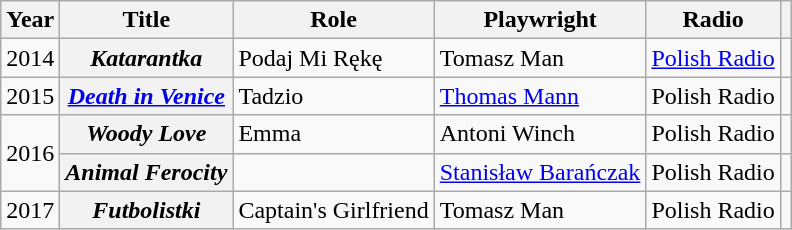<table class="wikitable sortable plainrowheaders">
<tr>
<th scope="col">Year</th>
<th scope="col">Title</th>
<th scope="col">Role</th>
<th scope="col">Playwright</th>
<th scope="col">Radio</th>
<th scope="col" class="unsortable"></th>
</tr>
<tr>
<td>2014</td>
<th scope="row"><em>Katarantka</em></th>
<td>Podaj Mi Rękę</td>
<td>Tomasz Man</td>
<td><a href='#'>Polish Radio</a></td>
<td></td>
</tr>
<tr>
<td>2015</td>
<th scope="row"><em><a href='#'>Death in Venice</a></em></th>
<td>Tadzio</td>
<td><a href='#'>Thomas Mann</a></td>
<td>Polish Radio</td>
<td></td>
</tr>
<tr>
<td rowspan="2">2016</td>
<th scope="row"><em>Woody Love</em></th>
<td>Emma</td>
<td>Antoni Winch</td>
<td>Polish Radio</td>
<td></td>
</tr>
<tr>
<th scope="row"><em>Animal Ferocity</em></th>
<td></td>
<td><a href='#'>Stanisław Barańczak</a></td>
<td>Polish Radio</td>
<td></td>
</tr>
<tr>
<td>2017</td>
<th scope="row"><em>Futbolistki</em></th>
<td>Captain's Girlfriend</td>
<td>Tomasz Man</td>
<td>Polish Radio</td>
<td></td>
</tr>
</table>
